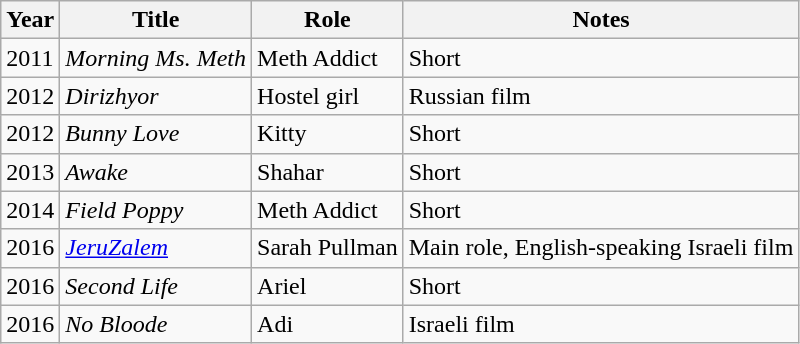<table class="wikitable sortable">
<tr>
<th>Year</th>
<th>Title</th>
<th>Role</th>
<th class="unsortable">Notes</th>
</tr>
<tr>
<td>2011</td>
<td><em>Morning Ms. Meth</em></td>
<td>Meth Addict</td>
<td>Short</td>
</tr>
<tr>
<td>2012</td>
<td><em>Dirizhyor</em></td>
<td>Hostel girl</td>
<td>Russian film</td>
</tr>
<tr>
<td>2012</td>
<td><em>Bunny Love</em></td>
<td>Kitty</td>
<td>Short</td>
</tr>
<tr>
<td>2013</td>
<td><em>Awake</em></td>
<td>Shahar</td>
<td>Short</td>
</tr>
<tr>
<td>2014</td>
<td><em>Field Poppy</em></td>
<td>Meth Addict</td>
<td>Short</td>
</tr>
<tr>
<td>2016</td>
<td><em><a href='#'>JeruZalem</a></em></td>
<td>Sarah Pullman</td>
<td>Main role, English-speaking Israeli film</td>
</tr>
<tr>
<td>2016</td>
<td><em>Second Life</em></td>
<td>Ariel</td>
<td>Short</td>
</tr>
<tr>
<td>2016</td>
<td><em>No Bloode</em></td>
<td>Adi</td>
<td>Israeli film</td>
</tr>
</table>
